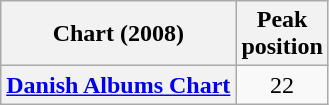<table class="wikitable sortable plainrowheaders">
<tr>
<th>Chart (2008)</th>
<th>Peak<br>position</th>
</tr>
<tr>
<th scope="row"><a href='#'>Danish Albums Chart</a></th>
<td style="text-align:center;">22</td>
</tr>
</table>
